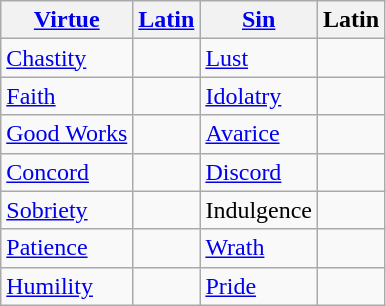<table class="sortable wikitable">
<tr>
<th><a href='#'>Virtue</a></th>
<th><a href='#'>Latin</a></th>
<th><a href='#'>Sin</a></th>
<th>Latin</th>
</tr>
<tr>
<td><a href='#'>Chastity</a></td>
<td></td>
<td><a href='#'>Lust</a></td>
<td></td>
</tr>
<tr>
<td><a href='#'>Faith</a></td>
<td></td>
<td><a href='#'>Idolatry</a></td>
<td></td>
</tr>
<tr>
<td><a href='#'>Good Works</a></td>
<td></td>
<td><a href='#'>Avarice</a></td>
<td></td>
</tr>
<tr>
<td><a href='#'>Concord</a></td>
<td></td>
<td><a href='#'>Discord</a></td>
<td></td>
</tr>
<tr>
<td><a href='#'>Sobriety</a></td>
<td></td>
<td>Indulgence</td>
<td></td>
</tr>
<tr>
<td><a href='#'>Patience</a></td>
<td></td>
<td><a href='#'>Wrath</a></td>
<td></td>
</tr>
<tr>
<td><a href='#'>Humility</a></td>
<td></td>
<td><a href='#'>Pride</a></td>
<td></td>
</tr>
</table>
